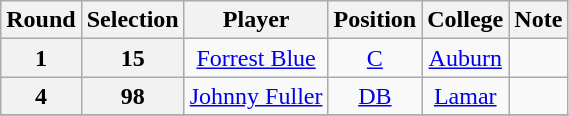<table class="wikitable" style="text-align:center">
<tr>
<th>Round</th>
<th>Selection</th>
<th>Player</th>
<th>Position</th>
<th>College</th>
<th>Note</th>
</tr>
<tr>
<th>1</th>
<th>15</th>
<td><a href='#'>Forrest Blue</a></td>
<td><a href='#'>C</a></td>
<td><a href='#'>Auburn</a></td>
<td></td>
</tr>
<tr>
<th>4</th>
<th>98</th>
<td><a href='#'>Johnny Fuller</a></td>
<td><a href='#'>DB</a></td>
<td><a href='#'>Lamar</a></td>
<td></td>
</tr>
<tr>
</tr>
</table>
